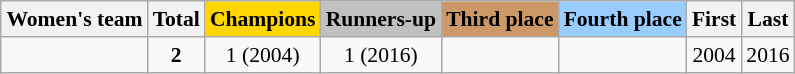<table class="wikitable" style="text-align: center; font-size: 90%; margin-left: 1em;">
<tr>
<th>Women's team</th>
<th>Total</th>
<th style="background-color: gold;">Champions</th>
<th style="background-color: silver;">Runners-up</th>
<th style="background-color: #cc9966;">Third place</th>
<th style="background-color: #9acdff;">Fourth place</th>
<th>First</th>
<th>Last</th>
</tr>
<tr>
<td style="text-align: left;"></td>
<td><strong>2</strong></td>
<td>1 (2004)</td>
<td>1 (2016)</td>
<td></td>
<td></td>
<td>2004</td>
<td>2016</td>
</tr>
</table>
